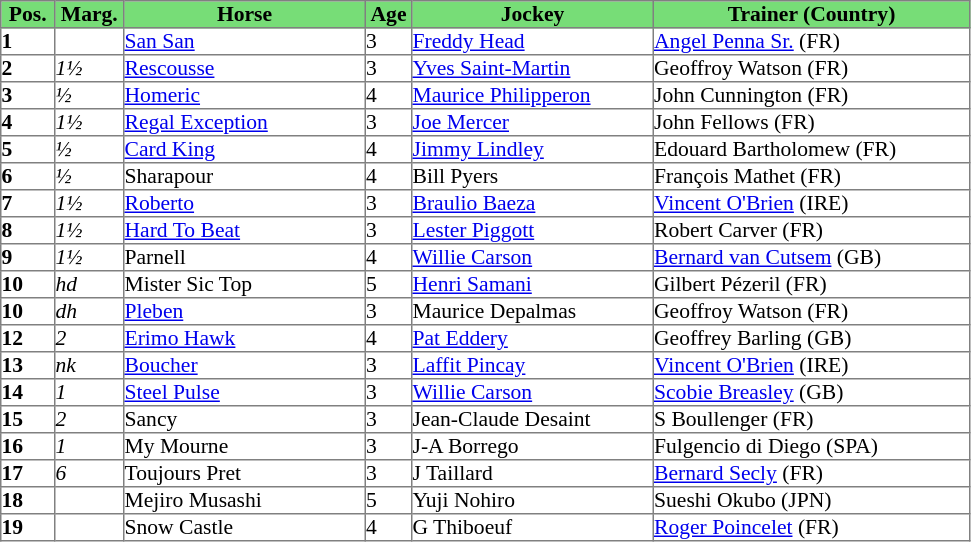<table class = "sortable" | border="1" cellpadding="0" style="border-collapse: collapse; font-size:90%">
<tr style="background:#7d7; text-align:center;">
<th style="width:35px;"><strong>Pos.</strong></th>
<th style="width:45px;"><strong>Marg.</strong></th>
<th style="width:160px;"><strong>Horse</strong></th>
<th style="width:30px;"><strong>Age</strong></th>
<th style="width:160px;"><strong>Jockey</strong></th>
<th style="width:210px;"><strong>Trainer (Country)</strong></th>
</tr>
<tr>
<td><strong>1</strong></td>
<td></td>
<td><a href='#'>San San</a></td>
<td>3</td>
<td><a href='#'>Freddy Head</a></td>
<td><a href='#'>Angel Penna Sr.</a> (FR)</td>
</tr>
<tr>
<td><strong>2</strong></td>
<td><em>1½</em></td>
<td><a href='#'>Rescousse</a></td>
<td>3</td>
<td><a href='#'>Yves Saint-Martin</a></td>
<td>Geoffroy Watson (FR)</td>
</tr>
<tr>
<td><strong>3</strong></td>
<td><em>½</em></td>
<td><a href='#'>Homeric</a></td>
<td>4</td>
<td><a href='#'>Maurice Philipperon</a></td>
<td>John Cunnington (FR)</td>
</tr>
<tr>
<td><strong>4</strong></td>
<td><em>1½</em></td>
<td><a href='#'>Regal Exception</a></td>
<td>3</td>
<td><a href='#'>Joe Mercer</a></td>
<td>John Fellows (FR)</td>
</tr>
<tr>
<td><strong>5</strong></td>
<td><em>½</em></td>
<td><a href='#'>Card King</a></td>
<td>4</td>
<td><a href='#'>Jimmy Lindley</a></td>
<td>Edouard Bartholomew (FR)</td>
</tr>
<tr>
<td><strong>6</strong></td>
<td><em>½</em></td>
<td>Sharapour</td>
<td>4</td>
<td>Bill Pyers</td>
<td>François Mathet (FR)</td>
</tr>
<tr>
<td><strong>7</strong></td>
<td><em>1½</em></td>
<td><a href='#'>Roberto</a></td>
<td>3</td>
<td><a href='#'>Braulio Baeza</a></td>
<td><a href='#'>Vincent O'Brien</a> (IRE)</td>
</tr>
<tr>
<td><strong>8</strong></td>
<td><em>1½</em></td>
<td><a href='#'>Hard To Beat</a></td>
<td>3</td>
<td><a href='#'>Lester Piggott</a></td>
<td>Robert Carver (FR)</td>
</tr>
<tr>
<td><strong>9</strong></td>
<td><em>1½</em></td>
<td>Parnell</td>
<td>4</td>
<td><a href='#'>Willie Carson</a></td>
<td><a href='#'>Bernard van Cutsem</a> (GB)</td>
</tr>
<tr>
<td><strong>10</strong></td>
<td><em>hd</em></td>
<td>Mister Sic Top</td>
<td>5</td>
<td><a href='#'>Henri Samani</a></td>
<td>Gilbert Pézeril (FR)</td>
</tr>
<tr>
<td><strong>10</strong></td>
<td><em>dh</em></td>
<td><a href='#'>Pleben</a></td>
<td>3</td>
<td>Maurice Depalmas</td>
<td>Geoffroy Watson (FR)</td>
</tr>
<tr>
<td><strong>12</strong></td>
<td><em>2</em></td>
<td><a href='#'>Erimo Hawk</a></td>
<td>4</td>
<td><a href='#'>Pat Eddery</a></td>
<td>Geoffrey Barling (GB)</td>
</tr>
<tr>
<td><strong>13</strong></td>
<td><em>nk</em></td>
<td><a href='#'>Boucher</a></td>
<td>3</td>
<td><a href='#'>Laffit Pincay</a></td>
<td><a href='#'>Vincent O'Brien</a> (IRE)</td>
</tr>
<tr>
<td><strong>14</strong></td>
<td><em>1</em></td>
<td><a href='#'>Steel Pulse</a></td>
<td>3</td>
<td><a href='#'>Willie Carson</a></td>
<td><a href='#'>Scobie Breasley</a> (GB)</td>
</tr>
<tr>
<td><strong>15</strong></td>
<td><em>2</em></td>
<td>Sancy</td>
<td>3</td>
<td>Jean-Claude Desaint</td>
<td>S Boullenger (FR)</td>
</tr>
<tr>
<td><strong>16</strong></td>
<td><em>1</em></td>
<td>My Mourne</td>
<td>3</td>
<td>J-A Borrego</td>
<td>Fulgencio di Diego (SPA)</td>
</tr>
<tr>
<td><strong>17</strong></td>
<td><em>6</em></td>
<td>Toujours Pret</td>
<td>3</td>
<td>J Taillard</td>
<td><a href='#'>Bernard Secly</a> (FR)</td>
</tr>
<tr>
<td><strong>18</strong></td>
<td></td>
<td>Mejiro Musashi</td>
<td>5</td>
<td>Yuji Nohiro</td>
<td>Sueshi Okubo (JPN)</td>
</tr>
<tr>
<td><strong>19</strong></td>
<td></td>
<td>Snow Castle</td>
<td>4</td>
<td>G Thiboeuf</td>
<td><a href='#'>Roger Poincelet</a> (FR)</td>
</tr>
</table>
